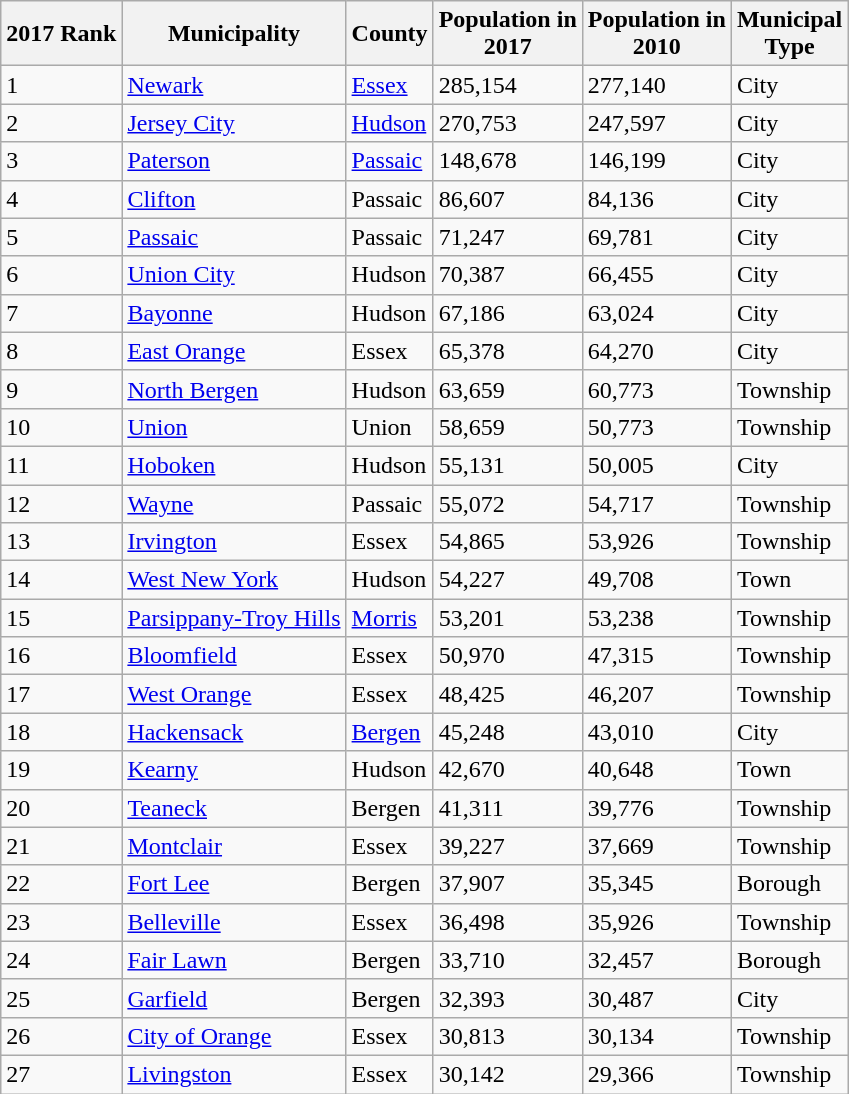<table class="wikitable sortable">
<tr>
<th>2017 Rank</th>
<th>Municipality</th>
<th>County</th>
<th>Population in<br>2017</th>
<th>Population in<br>2010</th>
<th>Municipal<br>Type</th>
</tr>
<tr>
<td>1</td>
<td><a href='#'>Newark</a></td>
<td><a href='#'>Essex</a></td>
<td>285,154</td>
<td>277,140</td>
<td>City</td>
</tr>
<tr>
<td>2</td>
<td><a href='#'>Jersey City</a></td>
<td><a href='#'>Hudson</a></td>
<td>270,753</td>
<td>247,597</td>
<td>City</td>
</tr>
<tr>
<td>3</td>
<td><a href='#'>Paterson</a></td>
<td><a href='#'>Passaic</a></td>
<td>148,678</td>
<td>146,199</td>
<td>City</td>
</tr>
<tr>
<td>4</td>
<td><a href='#'>Clifton</a></td>
<td>Passaic</td>
<td>86,607</td>
<td>84,136</td>
<td>City</td>
</tr>
<tr>
<td>5</td>
<td><a href='#'>Passaic</a></td>
<td>Passaic</td>
<td>71,247</td>
<td>69,781</td>
<td>City</td>
</tr>
<tr>
<td>6</td>
<td><a href='#'>Union City</a></td>
<td>Hudson</td>
<td>70,387</td>
<td>66,455</td>
<td>City</td>
</tr>
<tr>
<td>7</td>
<td><a href='#'>Bayonne</a></td>
<td>Hudson</td>
<td>67,186</td>
<td>63,024</td>
<td>City</td>
</tr>
<tr>
<td>8</td>
<td><a href='#'>East Orange</a></td>
<td>Essex</td>
<td>65,378</td>
<td>64,270</td>
<td>City</td>
</tr>
<tr>
<td>9</td>
<td><a href='#'>North Bergen</a></td>
<td>Hudson</td>
<td>63,659</td>
<td>60,773</td>
<td>Township</td>
</tr>
<tr>
<td>10</td>
<td><a href='#'>Union</a></td>
<td>Union</td>
<td>58,659</td>
<td>50,773</td>
<td>Township</td>
</tr>
<tr>
<td>11</td>
<td><a href='#'>Hoboken</a></td>
<td>Hudson</td>
<td>55,131</td>
<td>50,005</td>
<td>City</td>
</tr>
<tr>
<td>12</td>
<td><a href='#'>Wayne</a></td>
<td>Passaic</td>
<td>55,072</td>
<td>54,717</td>
<td>Township</td>
</tr>
<tr>
<td>13</td>
<td><a href='#'>Irvington</a></td>
<td>Essex</td>
<td>54,865</td>
<td>53,926</td>
<td>Township</td>
</tr>
<tr>
<td>14</td>
<td><a href='#'>West New York</a></td>
<td>Hudson</td>
<td>54,227</td>
<td>49,708</td>
<td>Town</td>
</tr>
<tr>
<td>15</td>
<td><a href='#'>Parsippany-Troy Hills</a></td>
<td><a href='#'>Morris</a></td>
<td>53,201</td>
<td>53,238</td>
<td>Township</td>
</tr>
<tr>
<td>16</td>
<td><a href='#'>Bloomfield</a></td>
<td>Essex</td>
<td>50,970</td>
<td>47,315</td>
<td>Township</td>
</tr>
<tr>
<td>17</td>
<td><a href='#'>West Orange</a></td>
<td>Essex</td>
<td>48,425</td>
<td>46,207</td>
<td>Township</td>
</tr>
<tr>
<td>18</td>
<td><a href='#'>Hackensack</a></td>
<td><a href='#'>Bergen</a></td>
<td>45,248</td>
<td>43,010</td>
<td>City</td>
</tr>
<tr>
<td>19</td>
<td><a href='#'>Kearny</a></td>
<td>Hudson</td>
<td>42,670</td>
<td>40,648</td>
<td>Town</td>
</tr>
<tr>
<td>20</td>
<td><a href='#'>Teaneck</a></td>
<td>Bergen</td>
<td>41,311</td>
<td>39,776</td>
<td>Township</td>
</tr>
<tr>
<td>21</td>
<td><a href='#'>Montclair</a></td>
<td>Essex</td>
<td>39,227</td>
<td>37,669</td>
<td>Township</td>
</tr>
<tr>
<td>22</td>
<td><a href='#'>Fort Lee</a></td>
<td>Bergen</td>
<td>37,907</td>
<td>35,345</td>
<td>Borough</td>
</tr>
<tr>
<td>23</td>
<td><a href='#'>Belleville</a></td>
<td>Essex</td>
<td>36,498</td>
<td>35,926</td>
<td>Township</td>
</tr>
<tr>
<td>24</td>
<td><a href='#'>Fair Lawn</a></td>
<td>Bergen</td>
<td>33,710</td>
<td>32,457</td>
<td>Borough</td>
</tr>
<tr>
<td>25</td>
<td><a href='#'>Garfield</a></td>
<td>Bergen</td>
<td>32,393</td>
<td>30,487</td>
<td>City</td>
</tr>
<tr>
<td>26</td>
<td><a href='#'>City of Orange</a></td>
<td>Essex</td>
<td>30,813</td>
<td>30,134</td>
<td>Township</td>
</tr>
<tr>
<td>27</td>
<td><a href='#'>Livingston</a></td>
<td>Essex</td>
<td>30,142</td>
<td>29,366</td>
<td>Township</td>
</tr>
</table>
